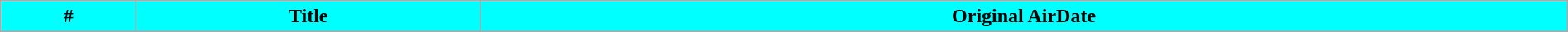<table class="wikitable plainrowheaders"  style="width:100%; margin-right:0;">
<tr>
<th style="background:#0ff;">#</th>
<th style="background:#0ff;">Title</th>
<th style="background:#0ff;">Original AirDate</th>
</tr>
<tr>
</tr>
</table>
